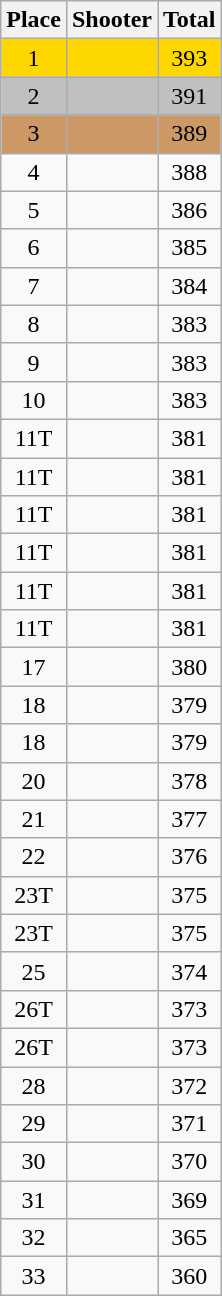<table class=wikitable style="text-align:center">
<tr>
<th>Place</th>
<th>Shooter</th>
<th>Total</th>
</tr>
<tr align=center bgcolor=gold>
<td>1</td>
<td align=left></td>
<td>393</td>
</tr>
<tr align=center bgcolor=silver>
<td>2</td>
<td align=left></td>
<td>391</td>
</tr>
<tr align=center bgcolor=cc9966>
<td>3</td>
<td align=left></td>
<td>389</td>
</tr>
<tr>
<td>4</td>
<td align=left></td>
<td>388</td>
</tr>
<tr>
<td>5</td>
<td align=left></td>
<td>386</td>
</tr>
<tr>
<td>6</td>
<td align=left></td>
<td>385</td>
</tr>
<tr>
<td>7</td>
<td align=left></td>
<td>384</td>
</tr>
<tr>
<td>8</td>
<td align=left></td>
<td>383</td>
</tr>
<tr>
<td>9</td>
<td align=left></td>
<td>383</td>
</tr>
<tr>
<td>10</td>
<td align=left></td>
<td>383</td>
</tr>
<tr>
<td>11T</td>
<td align=left></td>
<td>381</td>
</tr>
<tr>
<td>11T</td>
<td align=left></td>
<td>381</td>
</tr>
<tr>
<td>11T</td>
<td align=left></td>
<td>381</td>
</tr>
<tr>
<td>11T</td>
<td align=left></td>
<td>381</td>
</tr>
<tr>
<td>11T</td>
<td align=left></td>
<td>381</td>
</tr>
<tr>
<td>11T</td>
<td align=left></td>
<td>381</td>
</tr>
<tr>
<td>17</td>
<td align=left></td>
<td>380</td>
</tr>
<tr>
<td>18</td>
<td align=left></td>
<td>379</td>
</tr>
<tr>
<td>18</td>
<td align=left></td>
<td>379</td>
</tr>
<tr>
<td>20</td>
<td align=left></td>
<td>378</td>
</tr>
<tr>
<td>21</td>
<td align=left></td>
<td>377</td>
</tr>
<tr>
<td>22</td>
<td align=left></td>
<td>376</td>
</tr>
<tr>
<td>23T</td>
<td align=left></td>
<td>375</td>
</tr>
<tr>
<td>23T</td>
<td align=left></td>
<td>375</td>
</tr>
<tr>
<td>25</td>
<td align=left></td>
<td>374</td>
</tr>
<tr>
<td>26T</td>
<td align=left></td>
<td>373</td>
</tr>
<tr>
<td>26T</td>
<td align=left></td>
<td>373</td>
</tr>
<tr>
<td>28</td>
<td align=left></td>
<td>372</td>
</tr>
<tr>
<td>29</td>
<td align=left></td>
<td>371</td>
</tr>
<tr>
<td>30</td>
<td align=left></td>
<td>370</td>
</tr>
<tr>
<td>31</td>
<td align=left></td>
<td>369</td>
</tr>
<tr>
<td>32</td>
<td align=left></td>
<td>365</td>
</tr>
<tr>
<td>33</td>
<td align=left></td>
<td>360</td>
</tr>
</table>
